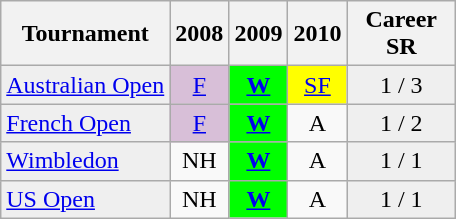<table class="wikitable" style="text-align:center;font-size:100%">
<tr>
<th>Tournament</th>
<th>2008</th>
<th>2009</th>
<th>2010</th>
<th style="width:65px;">Career SR</th>
</tr>
<tr>
<td style="background:#efefef; text-align:left;"><a href='#'>Australian Open</a></td>
<td style="text-align:center; background:thistle;"><a href='#'>F</a></td>
<td style="text-align:center; background:lime;"><strong><a href='#'>W</a></strong></td>
<td style="text-align:center; background:yellow;"><a href='#'>SF</a></td>
<td style="text-align:center; background:#efefef;">1 / 3</td>
</tr>
<tr>
<td style="background:#efefef; text-align:left;"><a href='#'>French Open</a></td>
<td style="text-align:center; background:thistle;"><a href='#'>F</a></td>
<td style="text-align:center; background:lime;"><strong><a href='#'>W</a></strong></td>
<td style="text-align:center;">A</td>
<td style="text-align:center; background:#efefef;">1 / 2</td>
</tr>
<tr>
<td style="background:#efefef; text-align:left;"><a href='#'>Wimbledon</a></td>
<td style="text-align:center;">NH</td>
<td style="text-align:center; background:lime;"><strong><a href='#'>W</a></strong></td>
<td style="text-align:center;">A</td>
<td style="text-align:center; background:#efefef;">1 / 1</td>
</tr>
<tr>
<td style="background:#efefef; text-align:left;"><a href='#'>US Open</a></td>
<td style="text-align:center;">NH</td>
<td style="text-align:center; background:lime;"><strong><a href='#'>W</a></strong></td>
<td style="text-align:center;">A</td>
<td style="text-align:center; background:#efefef;">1 / 1</td>
</tr>
</table>
